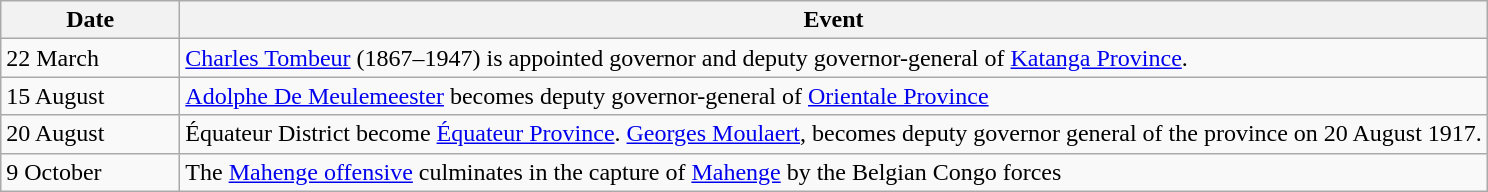<table class=wikitable>
<tr>
<th style="width:7em">Date</th>
<th>Event</th>
</tr>
<tr>
<td>22 March</td>
<td><a href='#'>Charles Tombeur</a> (1867–1947) is appointed governor and deputy governor-general of <a href='#'>Katanga Province</a>.</td>
</tr>
<tr>
<td>15 August</td>
<td><a href='#'>Adolphe De Meulemeester</a> becomes deputy governor-general of <a href='#'>Orientale Province</a></td>
</tr>
<tr>
<td>20 August</td>
<td>Équateur District become <a href='#'>Équateur Province</a>. <a href='#'>Georges Moulaert</a>, becomes deputy governor general of the province on 20 August 1917.</td>
</tr>
<tr>
<td>9 October</td>
<td>The <a href='#'>Mahenge offensive</a> culminates in the capture of <a href='#'>Mahenge</a> by the Belgian Congo forces</td>
</tr>
</table>
